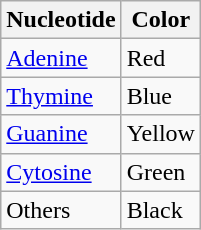<table class="wikitable">
<tr>
<th>Nucleotide</th>
<th>Color</th>
</tr>
<tr>
<td><a href='#'>Adenine</a></td>
<td> Red</td>
</tr>
<tr>
<td><a href='#'>Thymine</a></td>
<td> Blue</td>
</tr>
<tr>
<td><a href='#'>Guanine</a></td>
<td> Yellow</td>
</tr>
<tr>
<td><a href='#'>Cytosine</a></td>
<td> Green</td>
</tr>
<tr>
<td>Others</td>
<td> Black</td>
</tr>
</table>
